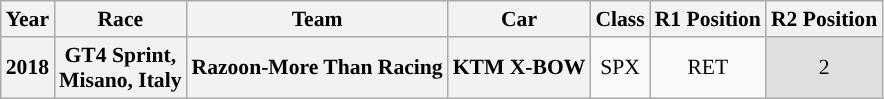<table class="wikitable" style="text-align:center; font-size:90%">
<tr>
<th>Year</th>
<th>Race</th>
<th>Team</th>
<th>Car</th>
<th>Class</th>
<th>R1 Position</th>
<th>R2 Position</th>
</tr>
<tr>
<th>2018</th>
<th>GT4 Sprint, <br>Misano, Italy</th>
<th>Razoon-More Than Racing</th>
<th>KTM X-BOW</th>
<td>SPX</td>
<td>RET</td>
<td style="background:#DFDFDF;">2</td>
</tr>
</table>
